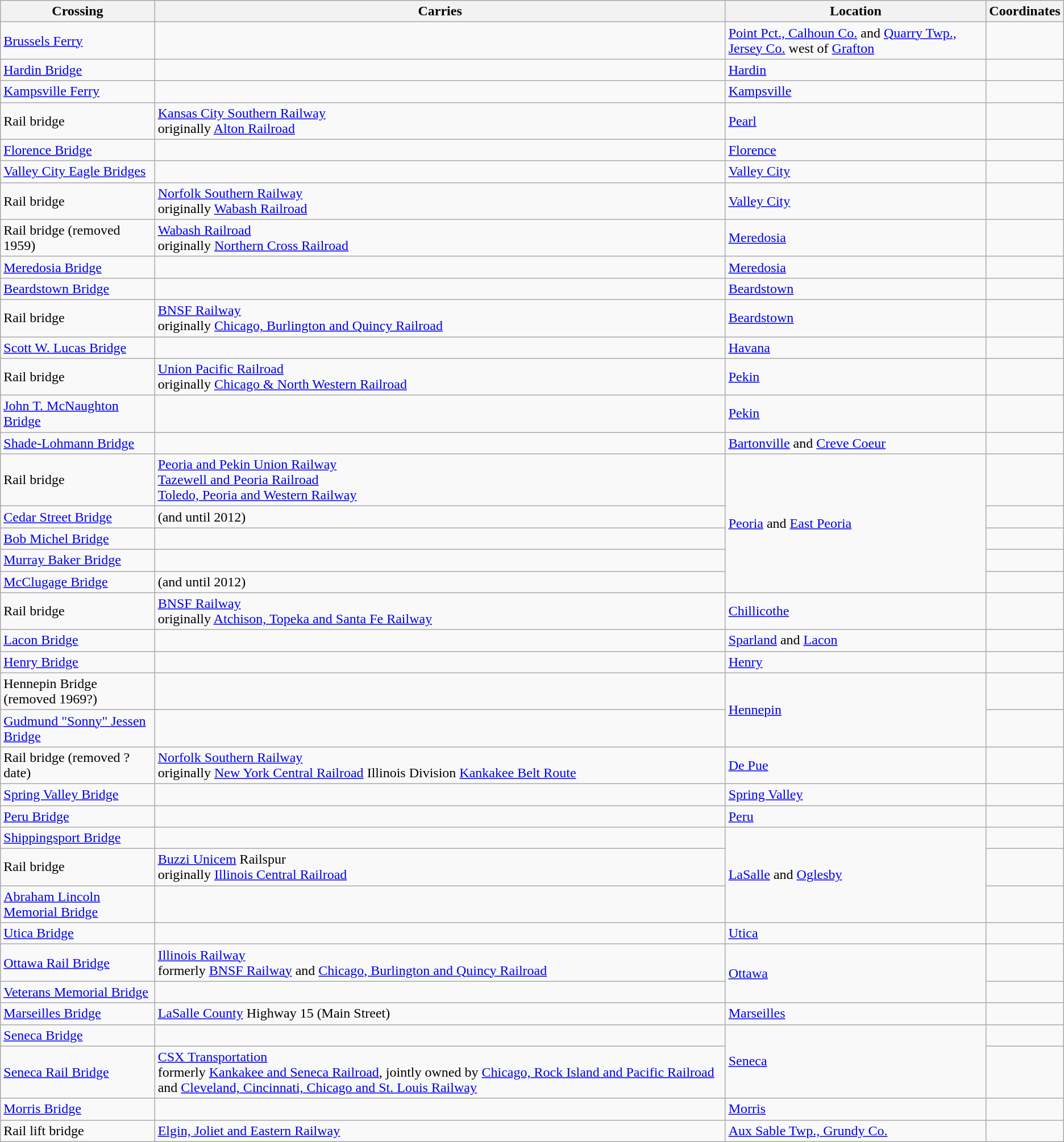<table class=wikitable>
<tr>
<th>Crossing</th>
<th>Carries</th>
<th>Location</th>
<th>Coordinates</th>
</tr>
<tr>
<td><a href='#'>Brussels Ferry</a></td>
<td></td>
<td><a href='#'>Point Pct., Calhoun Co.</a> and <a href='#'>Quarry Twp., Jersey Co.</a> west of <a href='#'>Grafton</a></td>
<td></td>
</tr>
<tr>
<td><a href='#'>Hardin Bridge</a></td>
<td></td>
<td><a href='#'>Hardin</a></td>
<td></td>
</tr>
<tr>
<td><a href='#'>Kampsville Ferry</a></td>
<td></td>
<td><a href='#'>Kampsville</a></td>
<td></td>
</tr>
<tr>
<td>Rail bridge</td>
<td><a href='#'>Kansas City Southern Railway</a><br> originally <a href='#'>Alton Railroad</a></td>
<td><a href='#'>Pearl</a></td>
<td></td>
</tr>
<tr>
<td><a href='#'>Florence Bridge</a></td>
<td></td>
<td><a href='#'>Florence</a></td>
<td></td>
</tr>
<tr>
<td><a href='#'>Valley City Eagle Bridges</a></td>
<td></td>
<td><a href='#'>Valley City</a></td>
<td></td>
</tr>
<tr>
<td>Rail bridge</td>
<td><a href='#'>Norfolk Southern Railway</a><br>originally <a href='#'>Wabash Railroad</a></td>
<td><a href='#'>Valley City</a></td>
<td></td>
</tr>
<tr>
<td>Rail bridge (removed 1959)</td>
<td><a href='#'>Wabash Railroad</a><br> originally <a href='#'>Northern Cross Railroad</a></td>
<td><a href='#'>Meredosia</a></td>
<td></td>
</tr>
<tr>
<td><a href='#'>Meredosia Bridge</a></td>
<td></td>
<td><a href='#'>Meredosia</a></td>
<td></td>
</tr>
<tr>
<td><a href='#'>Beardstown Bridge</a></td>
<td></td>
<td><a href='#'>Beardstown</a></td>
<td></td>
</tr>
<tr>
<td>Rail bridge</td>
<td><a href='#'>BNSF Railway</a><br>originally <a href='#'>Chicago, Burlington and Quincy Railroad</a></td>
<td><a href='#'>Beardstown</a></td>
<td></td>
</tr>
<tr>
<td><a href='#'>Scott W. Lucas Bridge</a></td>
<td></td>
<td><a href='#'>Havana</a></td>
<td></td>
</tr>
<tr>
<td>Rail bridge</td>
<td><a href='#'>Union Pacific Railroad</a><br> originally <a href='#'>Chicago & North Western Railroad</a></td>
<td><a href='#'>Pekin</a></td>
<td></td>
</tr>
<tr>
<td><a href='#'>John T. McNaughton Bridge</a></td>
<td></td>
<td><a href='#'>Pekin</a></td>
<td></td>
</tr>
<tr>
<td><a href='#'>Shade-Lohmann Bridge</a></td>
<td></td>
<td><a href='#'>Bartonville</a> and <a href='#'>Creve Coeur</a></td>
<td></td>
</tr>
<tr>
<td>Rail bridge</td>
<td><a href='#'>Peoria and Pekin Union Railway</a><br><a href='#'>Tazewell and Peoria Railroad</a><br><a href='#'>Toledo, Peoria and Western Railway</a></td>
<td rowspan=5><a href='#'>Peoria</a> and <a href='#'>East Peoria</a></td>
<td></td>
</tr>
<tr>
<td><a href='#'>Cedar Street Bridge</a></td>
<td> (and  until 2012)</td>
<td></td>
</tr>
<tr>
<td><a href='#'>Bob Michel Bridge</a></td>
<td></td>
<td></td>
</tr>
<tr>
<td><a href='#'>Murray Baker Bridge</a></td>
<td></td>
<td></td>
</tr>
<tr>
<td><a href='#'>McClugage Bridge</a></td>
<td> (and  until 2012)</td>
<td></td>
</tr>
<tr>
<td>Rail bridge</td>
<td><a href='#'>BNSF Railway</a><br> originally <a href='#'>Atchison, Topeka and Santa Fe Railway</a></td>
<td><a href='#'>Chillicothe</a></td>
<td></td>
</tr>
<tr>
<td><a href='#'>Lacon Bridge</a></td>
<td></td>
<td><a href='#'>Sparland</a> and <a href='#'>Lacon</a></td>
<td></td>
</tr>
<tr>
<td><a href='#'>Henry Bridge</a></td>
<td></td>
<td><a href='#'>Henry</a></td>
<td></td>
</tr>
<tr>
<td>Hennepin Bridge (removed 1969?)</td>
<td></td>
<td rowspan=2><a href='#'>Hennepin</a></td>
<td></td>
</tr>
<tr>
<td><a href='#'>Gudmund "Sonny" Jessen Bridge</a></td>
<td></td>
<td></td>
</tr>
<tr>
<td>Rail bridge (removed ? date)</td>
<td><a href='#'>Norfolk Southern Railway</a><br> originally <a href='#'>New York Central Railroad</a> Illinois Division <a href='#'>Kankakee Belt Route</a></td>
<td><a href='#'>De Pue</a></td>
<td></td>
</tr>
<tr>
<td><a href='#'>Spring Valley Bridge</a></td>
<td></td>
<td><a href='#'>Spring Valley</a></td>
<td></td>
</tr>
<tr>
<td><a href='#'>Peru Bridge</a></td>
<td></td>
<td><a href='#'>Peru</a></td>
<td></td>
</tr>
<tr>
<td><a href='#'>Shippingsport Bridge</a></td>
<td></td>
<td rowspan=3><a href='#'>LaSalle</a> and <a href='#'>Oglesby</a></td>
<td></td>
</tr>
<tr>
<td>Rail bridge</td>
<td><a href='#'>Buzzi Unicem</a> Railspur<br> originally <a href='#'>Illinois Central Railroad</a></td>
<td></td>
</tr>
<tr>
<td><a href='#'>Abraham Lincoln Memorial Bridge</a></td>
<td></td>
<td></td>
</tr>
<tr>
<td><a href='#'>Utica Bridge</a></td>
<td></td>
<td><a href='#'>Utica</a></td>
<td></td>
</tr>
<tr>
<td><a href='#'>Ottawa Rail Bridge</a></td>
<td><a href='#'>Illinois Railway</a> <br> formerly <a href='#'>BNSF Railway</a> and <a href='#'>Chicago, Burlington and Quincy Railroad</a></td>
<td rowspan=2><a href='#'>Ottawa</a></td>
<td></td>
</tr>
<tr>
<td><a href='#'>Veterans Memorial Bridge</a></td>
<td></td>
<td></td>
</tr>
<tr>
<td><a href='#'>Marseilles Bridge</a></td>
<td><a href='#'>LaSalle County</a> Highway 15 (Main Street)</td>
<td><a href='#'>Marseilles</a></td>
<td></td>
</tr>
<tr>
<td><a href='#'>Seneca Bridge</a></td>
<td></td>
<td rowspan=2><a href='#'>Seneca</a></td>
<td></td>
</tr>
<tr>
<td><a href='#'>Seneca Rail Bridge</a></td>
<td><a href='#'>CSX Transportation</a><br> formerly <a href='#'>Kankakee and Seneca Railroad</a>, jointly owned by <a href='#'>Chicago, Rock Island and Pacific Railroad</a> and <a href='#'>Cleveland, Cincinnati, Chicago and St. Louis Railway</a></td>
<td></td>
</tr>
<tr>
<td><a href='#'>Morris Bridge</a></td>
<td></td>
<td><a href='#'>Morris</a></td>
<td></td>
</tr>
<tr>
<td>Rail lift bridge</td>
<td><a href='#'>Elgin, Joliet and Eastern Railway</a></td>
<td><a href='#'>Aux Sable Twp., Grundy Co.</a></td>
<td></td>
</tr>
</table>
